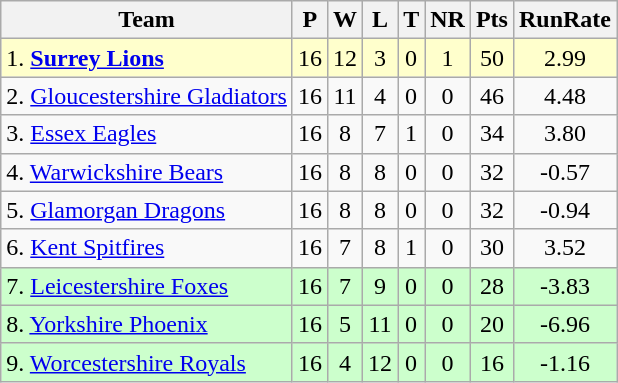<table class="wikitable" style="text-align: center;">
<tr>
<th>Team</th>
<th>P</th>
<th>W</th>
<th>L</th>
<th>T</th>
<th>NR</th>
<th>Pts</th>
<th>RunRate</th>
</tr>
<tr style="background: #ffffcc;">
<td style="text-align:left;">1. <strong><a href='#'>Surrey Lions</a></strong></td>
<td>16</td>
<td>12</td>
<td>3</td>
<td>0</td>
<td>1</td>
<td>50</td>
<td>2.99</td>
</tr>
<tr>
<td style="text-align:left;">2. <a href='#'>Gloucestershire Gladiators</a></td>
<td>16</td>
<td>11</td>
<td>4</td>
<td>0</td>
<td>0</td>
<td>46</td>
<td>4.48</td>
</tr>
<tr>
<td style="text-align:left;">3. <a href='#'>Essex Eagles</a></td>
<td>16</td>
<td>8</td>
<td>7</td>
<td>1</td>
<td>0</td>
<td>34</td>
<td>3.80</td>
</tr>
<tr>
<td style="text-align:left;">4. <a href='#'>Warwickshire Bears</a></td>
<td>16</td>
<td>8</td>
<td>8</td>
<td>0</td>
<td>0</td>
<td>32</td>
<td>-0.57</td>
</tr>
<tr>
<td style="text-align:left;">5. <a href='#'>Glamorgan Dragons</a></td>
<td>16</td>
<td>8</td>
<td>8</td>
<td>0</td>
<td>0</td>
<td>32</td>
<td>-0.94</td>
</tr>
<tr>
<td style="text-align:left;">6. <a href='#'>Kent Spitfires</a></td>
<td>16</td>
<td>7</td>
<td>8</td>
<td>1</td>
<td>0</td>
<td>30</td>
<td>3.52</td>
</tr>
<tr style="background: #ccffcc;">
<td style="text-align:left;">7. <a href='#'>Leicestershire Foxes</a></td>
<td>16</td>
<td>7</td>
<td>9</td>
<td>0</td>
<td>0</td>
<td>28</td>
<td>-3.83</td>
</tr>
<tr style="background: #ccffcc;">
<td style="text-align:left;">8. <a href='#'>Yorkshire Phoenix</a></td>
<td>16</td>
<td>5</td>
<td>11</td>
<td>0</td>
<td>0</td>
<td>20</td>
<td>-6.96</td>
</tr>
<tr style="background: #ccffcc;">
<td style="text-align:left;">9. <a href='#'>Worcestershire Royals</a></td>
<td>16</td>
<td>4</td>
<td>12</td>
<td>0</td>
<td>0</td>
<td>16</td>
<td>-1.16</td>
</tr>
</table>
